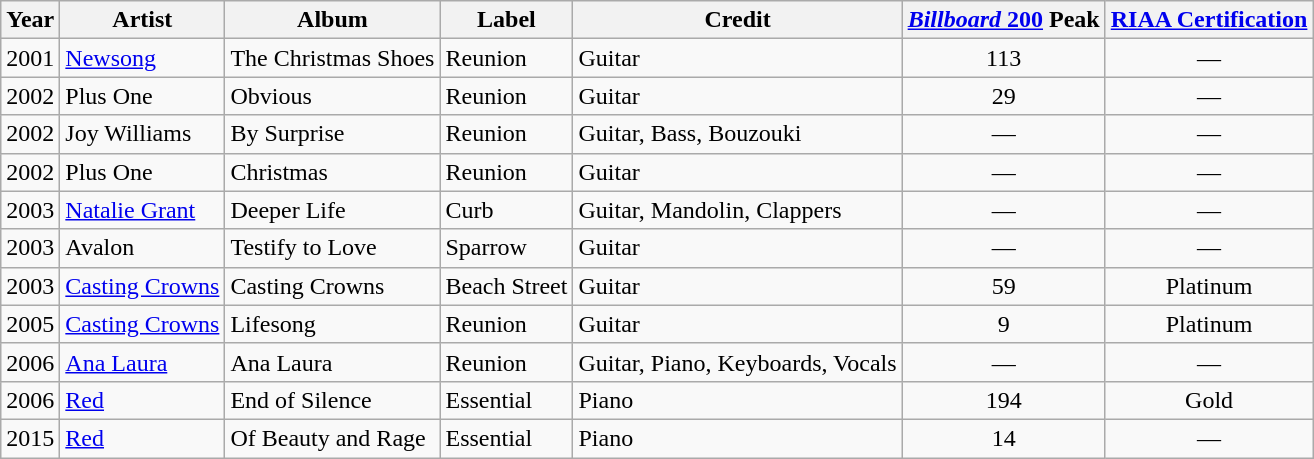<table class="wikitable">
<tr>
<th style="text-align:center;">Year</th>
<th style="text-align:center;">Artist</th>
<th style="text-align:center;">Album</th>
<th style="text-align:center;">Label</th>
<th style="text-align:center;">Credit</th>
<th style="text-align:center;"><a href='#'><em>Billboard</em> 200</a> Peak</th>
<th style="text-align:center;"><a href='#'>RIAA Certification</a></th>
</tr>
<tr>
<td align="left">2001</td>
<td align="left"><a href='#'>Newsong</a></td>
<td align="left">The Christmas Shoes</td>
<td align="left">Reunion</td>
<td align="left">Guitar</td>
<td style="text-align:center;">113</td>
<td style="text-align:center;">—</td>
</tr>
<tr>
<td align="left">2002</td>
<td align="left">Plus One</td>
<td align="left">Obvious</td>
<td align="left">Reunion</td>
<td align="left">Guitar</td>
<td style="text-align:center;">29</td>
<td style="text-align:center;">—</td>
</tr>
<tr>
<td align="left">2002</td>
<td align="left">Joy Williams</td>
<td align="left">By Surprise</td>
<td align="left">Reunion</td>
<td align="left">Guitar, Bass, Bouzouki</td>
<td style="text-align:center;">—</td>
<td style="text-align:center;">—</td>
</tr>
<tr>
<td align="left">2002</td>
<td align="left">Plus One</td>
<td align="left">Christmas</td>
<td align="left">Reunion</td>
<td align="left">Guitar</td>
<td style="text-align:center;">—</td>
<td style="text-align:center;">—</td>
</tr>
<tr>
<td align="left">2003</td>
<td align="left"><a href='#'>Natalie Grant</a></td>
<td align="left">Deeper Life</td>
<td align="left">Curb</td>
<td align="left">Guitar, Mandolin, Clappers</td>
<td style="text-align:center;">—</td>
<td style="text-align:center;">—</td>
</tr>
<tr>
<td align="left">2003</td>
<td align="left">Avalon</td>
<td align="left">Testify to Love</td>
<td align="left">Sparrow</td>
<td align="left">Guitar</td>
<td style="text-align:center;">—</td>
<td style="text-align:center;">—</td>
</tr>
<tr>
<td align="left">2003</td>
<td align="left"><a href='#'>Casting Crowns</a></td>
<td align="left">Casting Crowns</td>
<td align="left">Beach Street</td>
<td align="left">Guitar</td>
<td style="text-align:center;">59</td>
<td style="text-align:center;">Platinum</td>
</tr>
<tr>
<td align="left">2005</td>
<td align="left"><a href='#'>Casting Crowns</a></td>
<td align="left">Lifesong</td>
<td align="left">Reunion</td>
<td align="left">Guitar</td>
<td style="text-align:center;">9</td>
<td style="text-align:center;">Platinum</td>
</tr>
<tr>
<td align="left">2006</td>
<td align="left"><a href='#'>Ana Laura</a></td>
<td align="left">Ana Laura</td>
<td align="left">Reunion</td>
<td align="left">Guitar, Piano, Keyboards, Vocals</td>
<td style="text-align:center;">—</td>
<td style="text-align:center;">—</td>
</tr>
<tr>
<td align="left">2006</td>
<td align="left"><a href='#'>Red</a></td>
<td align="left">End of Silence</td>
<td align="left">Essential</td>
<td align="left">Piano</td>
<td style="text-align:center;">194</td>
<td style="text-align:center;">Gold</td>
</tr>
<tr>
<td align="left">2015</td>
<td align="left"><a href='#'>Red</a></td>
<td align="left">Of Beauty and Rage</td>
<td align="left">Essential</td>
<td align="left">Piano</td>
<td style="text-align:center;">14</td>
<td style="text-align:center;">—</td>
</tr>
</table>
